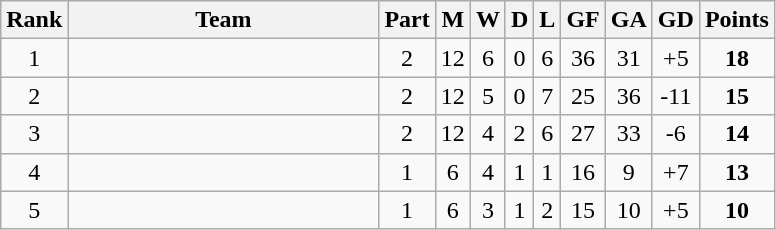<table class="wikitable sortable" style="text-align:center">
<tr>
<th>Rank</th>
<th width=200>Team</th>
<th>Part</th>
<th>M</th>
<th>W</th>
<th>D</th>
<th>L</th>
<th>GF</th>
<th>GA</th>
<th>GD</th>
<th>Points</th>
</tr>
<tr>
<td>1</td>
<td align=left></td>
<td>2</td>
<td>12</td>
<td>6</td>
<td>0</td>
<td>6</td>
<td>36</td>
<td>31</td>
<td>+5</td>
<td><strong>18</strong></td>
</tr>
<tr>
<td>2</td>
<td align=left></td>
<td>2</td>
<td>12</td>
<td>5</td>
<td>0</td>
<td>7</td>
<td>25</td>
<td>36</td>
<td>-11</td>
<td><strong>15</strong></td>
</tr>
<tr>
<td>3</td>
<td align=left></td>
<td>2</td>
<td>12</td>
<td>4</td>
<td>2</td>
<td>6</td>
<td>27</td>
<td>33</td>
<td>-6</td>
<td><strong>14</strong></td>
</tr>
<tr>
<td>4</td>
<td align=left></td>
<td>1</td>
<td>6</td>
<td>4</td>
<td>1</td>
<td>1</td>
<td>16</td>
<td>9</td>
<td>+7</td>
<td><strong>13</strong></td>
</tr>
<tr>
<td>5</td>
<td align=left></td>
<td>1</td>
<td>6</td>
<td>3</td>
<td>1</td>
<td>2</td>
<td>15</td>
<td>10</td>
<td>+5</td>
<td><strong>10</strong></td>
</tr>
</table>
